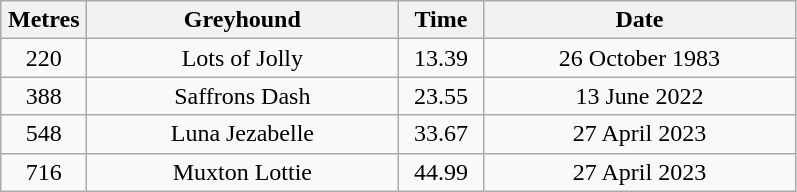<table class="wikitable" style="font-size: 100%">
<tr>
<th width=50>Metres</th>
<th width=200>Greyhound</th>
<th width=50>Time</th>
<th width=200>Date</th>
</tr>
<tr align=center>
<td>220</td>
<td>Lots of Jolly</td>
<td>13.39</td>
<td>26 October 1983</td>
</tr>
<tr align=center>
<td>388</td>
<td>Saffrons Dash</td>
<td>23.55</td>
<td>13 June 2022</td>
</tr>
<tr align=center>
<td>548</td>
<td>Luna Jezabelle</td>
<td>33.67</td>
<td>27 April 2023</td>
</tr>
<tr align=center>
<td>716</td>
<td>Muxton Lottie</td>
<td>44.99</td>
<td>27 April 2023</td>
</tr>
</table>
